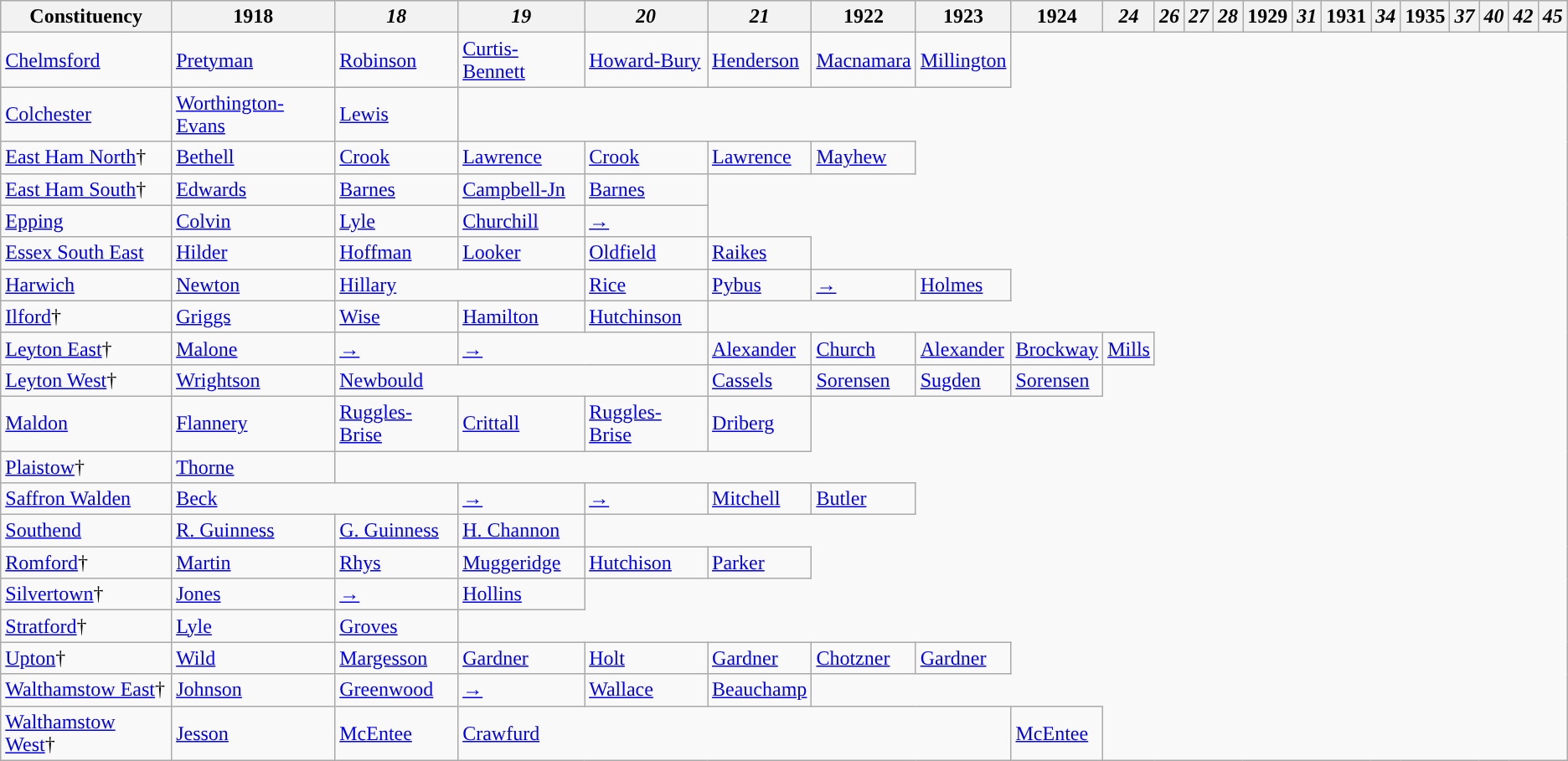<table class="wikitable">
<tr>
<th>Constituency</th>
<th>1918</th>
<th><em>18</em></th>
<th><em>19</em></th>
<th><em>20</em></th>
<th><em>21</em></th>
<th>1922</th>
<th>1923</th>
<th>1924</th>
<th><em>24</em></th>
<th><em>26</em></th>
<th><em>27</em></th>
<th><em>28</em></th>
<th>1929</th>
<th><em>31</em></th>
<th>1931</th>
<th><em>34</em></th>
<th>1935</th>
<th><em>37</em></th>
<th><em>40</em></th>
<th><em>42</em></th>
<th><em>45</em></th>
</tr>
<tr>
<td><a href='#'>Chelmsford</a></td>
<td><a href='#'>Pretyman</a></td>
<td><a href='#'>Robinson</a></td>
<td><a href='#'>Curtis-Bennett</a></td>
<td><a href='#'>Howard-Bury</a></td>
<td><a href='#'>Henderson</a></td>
<td><a href='#'>Macnamara</a></td>
<td><a href='#'>Millington</a></td>
</tr>
<tr>
<td><a href='#'>Colchester</a></td>
<td><a href='#'>Worthington-Evans</a></td>
<td><a href='#'>Lewis</a></td>
</tr>
<tr>
<td><a href='#'>East Ham North</a>†</td>
<td><a href='#'>Bethell</a></td>
<td><a href='#'>Crook</a></td>
<td><a href='#'>Lawrence</a></td>
<td><a href='#'>Crook</a></td>
<td><a href='#'>Lawrence</a></td>
<td><a href='#'>Mayhew</a></td>
</tr>
<tr>
<td><a href='#'>East Ham South</a>†</td>
<td><a href='#'>Edwards</a></td>
<td><a href='#'>Barnes</a></td>
<td><a href='#'>Campbell-Jn</a></td>
<td><a href='#'>Barnes</a></td>
</tr>
<tr>
<td><a href='#'>Epping</a></td>
<td><a href='#'>Colvin</a></td>
<td><a href='#'>Lyle</a></td>
<td><a href='#'>Churchill</a></td>
<td><a href='#'>→</a></td>
</tr>
<tr>
<td><a href='#'>Essex South East</a></td>
<td><a href='#'>Hilder</a></td>
<td><a href='#'>Hoffman</a></td>
<td><a href='#'>Looker</a></td>
<td><a href='#'>Oldfield</a></td>
<td><a href='#'>Raikes</a></td>
</tr>
<tr>
<td><a href='#'>Harwich</a></td>
<td><a href='#'>Newton</a></td>
<td colspan="2"><a href='#'>Hillary</a></td>
<td><a href='#'>Rice</a></td>
<td><a href='#'>Pybus</a></td>
<td><a href='#'>→</a></td>
<td><a href='#'>Holmes</a></td>
</tr>
<tr>
<td><a href='#'>Ilford</a>†</td>
<td><a href='#'>Griggs</a></td>
<td><a href='#'>Wise</a></td>
<td><a href='#'>Hamilton</a></td>
<td><a href='#'>Hutchinson</a></td>
</tr>
<tr>
<td><a href='#'>Leyton East</a>†</td>
<td><a href='#'>Malone</a></td>
<td><a href='#'>→</a></td>
<td colspan="2"><a href='#'>→</a></td>
<td><a href='#'>Alexander</a></td>
<td><a href='#'>Church</a></td>
<td><a href='#'>Alexander</a></td>
<td><a href='#'>Brockway</a></td>
<td><a href='#'>Mills</a></td>
</tr>
<tr>
<td><a href='#'>Leyton West</a>†</td>
<td><a href='#'>Wrightson</a></td>
<td colspan="3"><a href='#'>Newbould</a></td>
<td><a href='#'>Cassels</a></td>
<td><a href='#'>Sorensen</a></td>
<td><a href='#'>Sugden</a></td>
<td><a href='#'>Sorensen</a></td>
</tr>
<tr>
<td><a href='#'>Maldon</a></td>
<td><a href='#'>Flannery</a></td>
<td><a href='#'>Ruggles-Brise</a></td>
<td><a href='#'>Crittall</a></td>
<td><a href='#'>Ruggles-Brise</a></td>
<td><a href='#'>Driberg</a></td>
</tr>
<tr>
<td><a href='#'>Plaistow</a>†</td>
<td><a href='#'>Thorne</a></td>
</tr>
<tr>
<td><a href='#'>Saffron Walden</a></td>
<td colspan="2"><a href='#'>Beck</a></td>
<td><a href='#'>→</a></td>
<td><a href='#'>→</a></td>
<td><a href='#'>Mitchell</a></td>
<td><a href='#'>Butler</a></td>
</tr>
<tr>
<td><a href='#'>Southend</a></td>
<td><a href='#'>R. Guinness</a></td>
<td><a href='#'>G. Guinness</a></td>
<td><a href='#'>H. Channon</a></td>
</tr>
<tr>
<td><a href='#'>Romford</a>†</td>
<td><a href='#'>Martin</a></td>
<td><a href='#'>Rhys</a></td>
<td><a href='#'>Muggeridge</a></td>
<td><a href='#'>Hutchison</a></td>
<td><a href='#'>Parker</a></td>
</tr>
<tr>
<td><a href='#'>Silvertown</a>†</td>
<td><a href='#'>Jones</a></td>
<td><a href='#'>→</a></td>
<td><a href='#'>Hollins</a></td>
</tr>
<tr>
<td><a href='#'>Stratford</a>†</td>
<td><a href='#'>Lyle</a></td>
<td><a href='#'>Groves</a></td>
</tr>
<tr>
<td><a href='#'>Upton</a>†</td>
<td><a href='#'>Wild</a></td>
<td><a href='#'>Margesson</a></td>
<td><a href='#'>Gardner</a></td>
<td><a href='#'>Holt</a></td>
<td><a href='#'>Gardner</a></td>
<td><a href='#'>Chotzner</a></td>
<td><a href='#'>Gardner</a></td>
</tr>
<tr>
<td><a href='#'>Walthamstow East</a>†</td>
<td><a href='#'>Johnson</a></td>
<td><a href='#'>Greenwood</a></td>
<td><a href='#'>→</a></td>
<td><a href='#'>Wallace</a></td>
<td><a href='#'>Beauchamp</a></td>
</tr>
<tr>
<td><a href='#'>Walthamstow West</a>†</td>
<td><a href='#'>Jesson</a></td>
<td><a href='#'>McEntee</a></td>
<td colspan="5"><a href='#'>Crawfurd</a></td>
<td><a href='#'>McEntee</a></td>
</tr>
</table>
